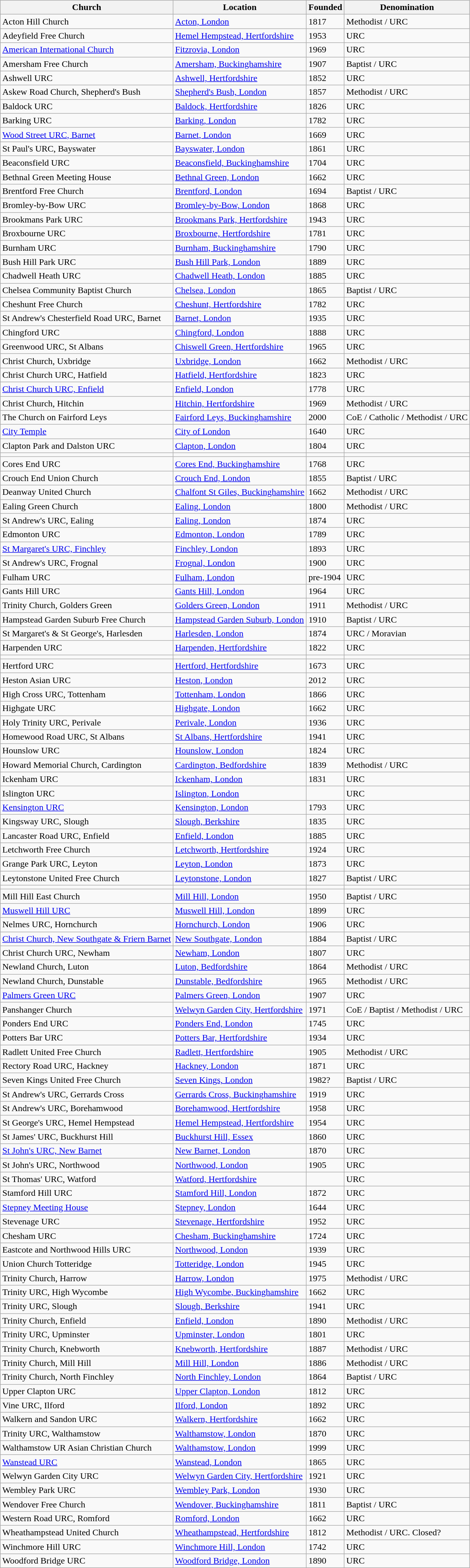<table class="wikitable sortable">
<tr>
<th>Church</th>
<th>Location</th>
<th>Founded</th>
<th>Denomination</th>
</tr>
<tr>
<td>Acton Hill Church</td>
<td><a href='#'>Acton, London</a></td>
<td>1817</td>
<td>Methodist / URC</td>
</tr>
<tr>
<td>Adeyfield Free Church</td>
<td><a href='#'>Hemel Hempstead, Hertfordshire</a></td>
<td>1953</td>
<td>URC</td>
</tr>
<tr>
<td><a href='#'>American International Church</a></td>
<td><a href='#'>Fitzrovia, London</a></td>
<td>1969</td>
<td>URC</td>
</tr>
<tr>
<td>Amersham Free Church</td>
<td><a href='#'>Amersham, Buckinghamshire</a></td>
<td>1907</td>
<td>Baptist / URC</td>
</tr>
<tr>
<td>Ashwell URC</td>
<td><a href='#'>Ashwell, Hertfordshire</a></td>
<td>1852</td>
<td>URC</td>
</tr>
<tr>
<td>Askew Road Church, Shepherd's Bush</td>
<td><a href='#'>Shepherd's Bush, London</a></td>
<td>1857</td>
<td>Methodist / URC</td>
</tr>
<tr>
<td>Baldock URC</td>
<td><a href='#'>Baldock, Hertfordshire</a></td>
<td>1826</td>
<td>URC</td>
</tr>
<tr>
<td>Barking URC</td>
<td><a href='#'>Barking, London</a></td>
<td>1782</td>
<td>URC</td>
</tr>
<tr>
<td><a href='#'>Wood Street URC, Barnet</a></td>
<td><a href='#'>Barnet, London</a></td>
<td>1669</td>
<td>URC</td>
</tr>
<tr>
<td>St Paul's URC, Bayswater</td>
<td><a href='#'>Bayswater, London</a></td>
<td>1861</td>
<td>URC</td>
</tr>
<tr>
<td>Beaconsfield URC</td>
<td><a href='#'>Beaconsfield, Buckinghamshire</a></td>
<td>1704</td>
<td>URC</td>
</tr>
<tr>
<td>Bethnal Green Meeting House</td>
<td><a href='#'>Bethnal Green, London</a></td>
<td>1662</td>
<td>URC</td>
</tr>
<tr>
<td>Brentford Free Church</td>
<td><a href='#'>Brentford, London</a></td>
<td>1694</td>
<td>Baptist / URC</td>
</tr>
<tr>
<td>Bromley-by-Bow URC</td>
<td><a href='#'>Bromley-by-Bow, London</a></td>
<td>1868</td>
<td>URC</td>
</tr>
<tr>
<td>Brookmans Park URC</td>
<td><a href='#'>Brookmans Park, Hertfordshire</a></td>
<td>1943</td>
<td>URC</td>
</tr>
<tr>
<td>Broxbourne URC</td>
<td><a href='#'>Broxbourne, Hertfordshire</a></td>
<td>1781</td>
<td>URC</td>
</tr>
<tr>
<td>Burnham URC</td>
<td><a href='#'>Burnham, Buckinghamshire</a></td>
<td>1790</td>
<td>URC</td>
</tr>
<tr>
<td>Bush Hill Park URC</td>
<td><a href='#'>Bush Hill Park, London</a></td>
<td>1889</td>
<td>URC</td>
</tr>
<tr>
<td>Chadwell Heath URC</td>
<td><a href='#'>Chadwell Heath, London</a></td>
<td>1885</td>
<td>URC</td>
</tr>
<tr>
<td>Chelsea Community Baptist Church</td>
<td><a href='#'>Chelsea, London</a></td>
<td>1865</td>
<td>Baptist / URC</td>
</tr>
<tr>
<td>Cheshunt Free Church</td>
<td><a href='#'>Cheshunt, Hertfordshire</a></td>
<td>1782</td>
<td>URC</td>
</tr>
<tr>
<td>St Andrew's Chesterfield Road URC, Barnet</td>
<td><a href='#'>Barnet, London</a></td>
<td>1935</td>
<td>URC</td>
</tr>
<tr>
<td>Chingford URC</td>
<td><a href='#'>Chingford, London</a></td>
<td>1888</td>
<td>URC</td>
</tr>
<tr>
<td>Greenwood URC, St Albans</td>
<td><a href='#'>Chiswell Green, Hertfordshire</a></td>
<td>1965</td>
<td>URC</td>
</tr>
<tr>
<td>Christ Church, Uxbridge</td>
<td><a href='#'>Uxbridge, London</a></td>
<td>1662</td>
<td>Methodist / URC</td>
</tr>
<tr>
<td>Christ Church URC, Hatfield</td>
<td><a href='#'>Hatfield, Hertfordshire</a></td>
<td>1823</td>
<td>URC</td>
</tr>
<tr>
<td><a href='#'>Christ Church URC, Enfield</a></td>
<td><a href='#'>Enfield, London</a></td>
<td>1778</td>
<td>URC</td>
</tr>
<tr>
<td>Christ Church, Hitchin</td>
<td><a href='#'>Hitchin, Hertfordshire</a></td>
<td>1969</td>
<td>Methodist / URC</td>
</tr>
<tr>
<td>The Church on Fairford Leys</td>
<td><a href='#'>Fairford Leys, Buckinghamshire</a></td>
<td>2000</td>
<td>CoE / Catholic / Methodist / URC</td>
</tr>
<tr>
<td><a href='#'>City Temple</a></td>
<td><a href='#'>City of London</a></td>
<td>1640</td>
<td>URC</td>
</tr>
<tr>
<td>Clapton Park and Dalston URC</td>
<td><a href='#'>Clapton, London</a></td>
<td>1804</td>
<td>URC</td>
</tr>
<tr>
<td></td>
<td></td>
<td></td>
<td></td>
</tr>
<tr>
<td>Cores End URC</td>
<td><a href='#'>Cores End, Buckinghamshire</a></td>
<td>1768</td>
<td>URC</td>
</tr>
<tr>
<td>Crouch End Union Church</td>
<td><a href='#'>Crouch End, London</a></td>
<td>1855</td>
<td>Baptist / URC</td>
</tr>
<tr>
<td>Deanway United Church</td>
<td><a href='#'>Chalfont St Giles, Buckinghamshire</a></td>
<td>1662</td>
<td>Methodist / URC</td>
</tr>
<tr>
<td>Ealing Green Church</td>
<td><a href='#'>Ealing, London</a></td>
<td>1800</td>
<td>Methodist / URC</td>
</tr>
<tr>
<td>St Andrew's URC, Ealing</td>
<td><a href='#'>Ealing, London</a></td>
<td>1874</td>
<td>URC</td>
</tr>
<tr>
<td>Edmonton URC</td>
<td><a href='#'>Edmonton, London</a></td>
<td>1789</td>
<td>URC</td>
</tr>
<tr>
<td><a href='#'>St Margaret's URC, Finchley</a></td>
<td><a href='#'>Finchley, London</a></td>
<td>1893</td>
<td>URC</td>
</tr>
<tr>
<td>St Andrew's URC, Frognal</td>
<td><a href='#'>Frognal, London</a></td>
<td>1900</td>
<td>URC</td>
</tr>
<tr>
<td>Fulham URC</td>
<td><a href='#'>Fulham, London</a></td>
<td>pre-1904</td>
<td>URC</td>
</tr>
<tr>
<td>Gants Hill URC</td>
<td><a href='#'>Gants Hill, London</a></td>
<td>1964</td>
<td>URC</td>
</tr>
<tr>
<td>Trinity Church, Golders Green</td>
<td><a href='#'>Golders Green, London</a></td>
<td>1911</td>
<td>Methodist / URC</td>
</tr>
<tr>
<td>Hampstead Garden Suburb Free Church</td>
<td><a href='#'>Hampstead Garden Suburb, London</a></td>
<td>1910</td>
<td>Baptist / URC</td>
</tr>
<tr>
<td>St Margaret's & St George's, Harlesden</td>
<td><a href='#'>Harlesden, London</a></td>
<td>1874</td>
<td>URC / Moravian</td>
</tr>
<tr>
<td>Harpenden URC</td>
<td><a href='#'>Harpenden, Hertfordshire</a></td>
<td>1822</td>
<td>URC</td>
</tr>
<tr>
<td></td>
<td></td>
<td></td>
<td></td>
</tr>
<tr>
<td>Hertford URC</td>
<td><a href='#'>Hertford, Hertfordshire</a></td>
<td>1673</td>
<td>URC</td>
</tr>
<tr>
<td>Heston Asian URC</td>
<td><a href='#'>Heston, London</a></td>
<td>2012</td>
<td>URC</td>
</tr>
<tr>
<td>High Cross URC, Tottenham</td>
<td><a href='#'>Tottenham, London</a></td>
<td>1866</td>
<td>URC</td>
</tr>
<tr>
<td>Highgate URC</td>
<td><a href='#'>Highgate, London</a></td>
<td>1662</td>
<td>URC</td>
</tr>
<tr>
<td>Holy Trinity URC, Perivale</td>
<td><a href='#'>Perivale, London</a></td>
<td>1936</td>
<td>URC</td>
</tr>
<tr>
<td>Homewood Road URC, St Albans</td>
<td><a href='#'>St Albans, Hertfordshire</a></td>
<td>1941</td>
<td>URC</td>
</tr>
<tr>
<td>Hounslow URC</td>
<td><a href='#'>Hounslow, London</a></td>
<td>1824</td>
<td>URC</td>
</tr>
<tr>
<td>Howard Memorial Church, Cardington</td>
<td><a href='#'>Cardington, Bedfordshire</a></td>
<td>1839</td>
<td>Methodist / URC</td>
</tr>
<tr>
<td>Ickenham URC</td>
<td><a href='#'>Ickenham, London</a></td>
<td>1831</td>
<td>URC</td>
</tr>
<tr>
<td>Islington URC</td>
<td><a href='#'>Islington, London</a></td>
<td></td>
<td>URC</td>
</tr>
<tr>
<td><a href='#'>Kensington URC</a></td>
<td><a href='#'>Kensington, London</a></td>
<td>1793</td>
<td>URC</td>
</tr>
<tr>
<td>Kingsway URC, Slough</td>
<td><a href='#'>Slough, Berkshire</a></td>
<td>1835</td>
<td>URC</td>
</tr>
<tr>
<td>Lancaster Road URC, Enfield</td>
<td><a href='#'>Enfield, London</a></td>
<td>1885</td>
<td>URC</td>
</tr>
<tr>
<td>Letchworth Free Church</td>
<td><a href='#'>Letchworth, Hertfordshire</a></td>
<td>1924</td>
<td>URC</td>
</tr>
<tr>
<td>Grange Park URC, Leyton</td>
<td><a href='#'>Leyton, London</a></td>
<td>1873</td>
<td>URC</td>
</tr>
<tr>
<td>Leytonstone United Free Church</td>
<td><a href='#'>Leytonstone, London</a></td>
<td>1827</td>
<td>Baptist / URC</td>
</tr>
<tr>
<td></td>
<td></td>
<td></td>
<td></td>
</tr>
<tr>
<td>Mill Hill East Church</td>
<td><a href='#'>Mill Hill, London</a></td>
<td>1950</td>
<td>Baptist / URC</td>
</tr>
<tr>
<td><a href='#'>Muswell Hill URC</a></td>
<td><a href='#'>Muswell Hill, London</a></td>
<td>1899</td>
<td>URC</td>
</tr>
<tr>
<td>Nelmes URC, Hornchurch</td>
<td><a href='#'>Hornchurch, London</a></td>
<td>1906</td>
<td>URC</td>
</tr>
<tr>
<td><a href='#'>Christ Church, New Southgate & Friern Barnet</a></td>
<td><a href='#'>New Southgate, London</a></td>
<td>1884</td>
<td>Baptist / URC</td>
</tr>
<tr>
<td>Christ Church URC, Newham</td>
<td><a href='#'>Newham, London</a></td>
<td>1807</td>
<td>URC</td>
</tr>
<tr>
<td>Newland Church, Luton</td>
<td><a href='#'>Luton, Bedfordshire</a></td>
<td>1864</td>
<td>Methodist / URC</td>
</tr>
<tr>
<td>Newland Church, Dunstable</td>
<td><a href='#'>Dunstable, Bedfordshire</a></td>
<td>1965</td>
<td>Methodist / URC</td>
</tr>
<tr>
<td><a href='#'>Palmers Green URC</a></td>
<td><a href='#'>Palmers Green, London</a></td>
<td>1907</td>
<td>URC</td>
</tr>
<tr>
<td>Panshanger Church</td>
<td><a href='#'>Welwyn Garden City, Hertfordshire</a></td>
<td>1971</td>
<td>CoE / Baptist / Methodist / URC</td>
</tr>
<tr>
<td>Ponders End URC</td>
<td><a href='#'>Ponders End, London</a></td>
<td>1745</td>
<td>URC</td>
</tr>
<tr>
<td>Potters Bar URC</td>
<td><a href='#'>Potters Bar, Hertfordshire</a></td>
<td>1934</td>
<td>URC</td>
</tr>
<tr>
<td>Radlett United Free Church</td>
<td><a href='#'>Radlett, Hertfordshire</a></td>
<td>1905</td>
<td>Methodist / URC</td>
</tr>
<tr>
<td>Rectory Road URC, Hackney</td>
<td><a href='#'>Hackney, London</a></td>
<td>1871</td>
<td>URC</td>
</tr>
<tr>
<td>Seven Kings United Free Church</td>
<td><a href='#'>Seven Kings, London</a></td>
<td>1982?</td>
<td>Baptist / URC</td>
</tr>
<tr>
<td>St Andrew's URC, Gerrards Cross</td>
<td><a href='#'>Gerrards Cross, Buckinghamshire</a></td>
<td>1919</td>
<td>URC</td>
</tr>
<tr>
<td>St Andrew's URC, Borehamwood</td>
<td><a href='#'>Borehamwood, Hertfordshire</a></td>
<td>1958</td>
<td>URC</td>
</tr>
<tr>
<td>St George's URC, Hemel Hempstead</td>
<td><a href='#'>Hemel Hempstead, Hertfordshire</a></td>
<td>1954</td>
<td>URC</td>
</tr>
<tr>
<td>St James' URC, Buckhurst Hill</td>
<td><a href='#'>Buckhurst Hill, Essex</a></td>
<td>1860</td>
<td>URC</td>
</tr>
<tr>
<td><a href='#'>St John's URC, New Barnet</a></td>
<td><a href='#'>New Barnet, London</a></td>
<td>1870</td>
<td>URC</td>
</tr>
<tr>
<td>St John's URC, Northwood</td>
<td><a href='#'>Northwood, London</a></td>
<td>1905</td>
<td>URC</td>
</tr>
<tr>
<td>St Thomas' URC, Watford</td>
<td><a href='#'>Watford, Hertfordshire</a></td>
<td></td>
<td>URC</td>
</tr>
<tr>
<td>Stamford Hill URC</td>
<td><a href='#'>Stamford Hill, London</a></td>
<td>1872</td>
<td>URC</td>
</tr>
<tr>
<td><a href='#'>Stepney Meeting House</a></td>
<td><a href='#'>Stepney, London</a></td>
<td>1644</td>
<td>URC</td>
</tr>
<tr>
<td>Stevenage URC</td>
<td><a href='#'>Stevenage, Hertfordshire</a></td>
<td>1952</td>
<td>URC</td>
</tr>
<tr>
<td>Chesham URC</td>
<td><a href='#'>Chesham, Buckinghamshire</a></td>
<td>1724</td>
<td>URC</td>
</tr>
<tr>
<td>Eastcote and Northwood Hills URC</td>
<td><a href='#'>Northwood, London</a></td>
<td>1939</td>
<td>URC</td>
</tr>
<tr>
<td>Union Church Totteridge</td>
<td><a href='#'>Totteridge, London</a></td>
<td>1945</td>
<td>URC</td>
</tr>
<tr>
<td>Trinity Church, Harrow</td>
<td><a href='#'>Harrow, London</a></td>
<td>1975</td>
<td>Methodist / URC</td>
</tr>
<tr>
<td>Trinity URC, High Wycombe</td>
<td><a href='#'>High Wycombe, Buckinghamshire</a></td>
<td>1662</td>
<td>URC</td>
</tr>
<tr>
<td>Trinity URC, Slough</td>
<td><a href='#'>Slough, Berkshire</a></td>
<td>1941</td>
<td>URC</td>
</tr>
<tr>
<td>Trinity Church, Enfield</td>
<td><a href='#'>Enfield, London</a></td>
<td>1890</td>
<td>Methodist / URC</td>
</tr>
<tr>
<td>Trinity URC, Upminster</td>
<td><a href='#'>Upminster, London</a></td>
<td>1801</td>
<td>URC</td>
</tr>
<tr>
<td>Trinity Church, Knebworth</td>
<td><a href='#'>Knebworth, Hertfordshire</a></td>
<td>1887</td>
<td>Methodist / URC</td>
</tr>
<tr>
<td>Trinity Church, Mill Hill</td>
<td><a href='#'>Mill Hill, London</a></td>
<td>1886</td>
<td>Methodist / URC</td>
</tr>
<tr>
<td>Trinity Church, North Finchley</td>
<td><a href='#'>North Finchley, London</a></td>
<td>1864</td>
<td>Baptist / URC</td>
</tr>
<tr>
<td>Upper Clapton URC</td>
<td><a href='#'>Upper Clapton, London</a></td>
<td>1812</td>
<td>URC</td>
</tr>
<tr>
<td>Vine URC, Ilford</td>
<td><a href='#'>Ilford, London</a></td>
<td>1892</td>
<td>URC</td>
</tr>
<tr>
<td>Walkern and Sandon URC</td>
<td><a href='#'>Walkern, Hertfordshire</a></td>
<td>1662</td>
<td>URC</td>
</tr>
<tr>
<td>Trinity URC, Walthamstow</td>
<td><a href='#'>Walthamstow, London</a></td>
<td>1870</td>
<td>URC</td>
</tr>
<tr>
<td>Walthamstow UR Asian Christian Church</td>
<td><a href='#'>Walthamstow, London</a></td>
<td>1999</td>
<td>URC</td>
</tr>
<tr>
<td><a href='#'>Wanstead URC</a></td>
<td><a href='#'>Wanstead, London</a></td>
<td>1865</td>
<td>URC</td>
</tr>
<tr>
<td>Welwyn Garden City URC</td>
<td><a href='#'>Welwyn Garden City, Hertfordshire</a></td>
<td>1921</td>
<td>URC</td>
</tr>
<tr>
<td>Wembley Park URC</td>
<td><a href='#'>Wembley Park, London</a></td>
<td>1930</td>
<td>URC</td>
</tr>
<tr>
<td>Wendover Free Church</td>
<td><a href='#'>Wendover, Buckinghamshire</a></td>
<td>1811</td>
<td>Baptist / URC</td>
</tr>
<tr>
<td>Western Road URC, Romford</td>
<td><a href='#'>Romford, London</a></td>
<td>1662</td>
<td>URC</td>
</tr>
<tr>
<td>Wheathampstead United Church</td>
<td><a href='#'>Wheathampstead, Hertfordshire</a></td>
<td>1812</td>
<td>Methodist / URC. Closed?</td>
</tr>
<tr>
<td>Winchmore Hill URC</td>
<td><a href='#'>Winchmore Hill, London</a></td>
<td>1742</td>
<td>URC</td>
</tr>
<tr>
<td>Woodford Bridge URC</td>
<td><a href='#'>Woodford Bridge, London</a></td>
<td>1890</td>
<td>URC</td>
</tr>
</table>
